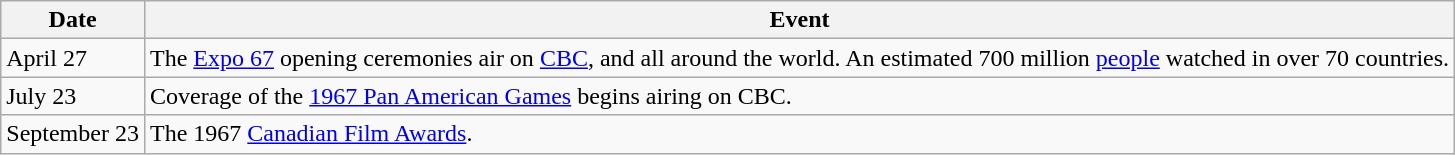<table class="wikitable">
<tr>
<th>Date</th>
<th>Event</th>
</tr>
<tr>
<td>April 27</td>
<td>The <a href='#'>Expo 67</a> opening ceremonies air on <a href='#'>CBC</a>, and all around the world. An estimated 700 million <a href='#'>people</a> watched in over 70 countries.</td>
</tr>
<tr>
<td>July 23</td>
<td>Coverage of the <a href='#'>1967 Pan American Games</a> begins airing on CBC.</td>
</tr>
<tr>
<td>September 23</td>
<td>The 1967 <a href='#'>Canadian Film Awards</a>.</td>
</tr>
</table>
